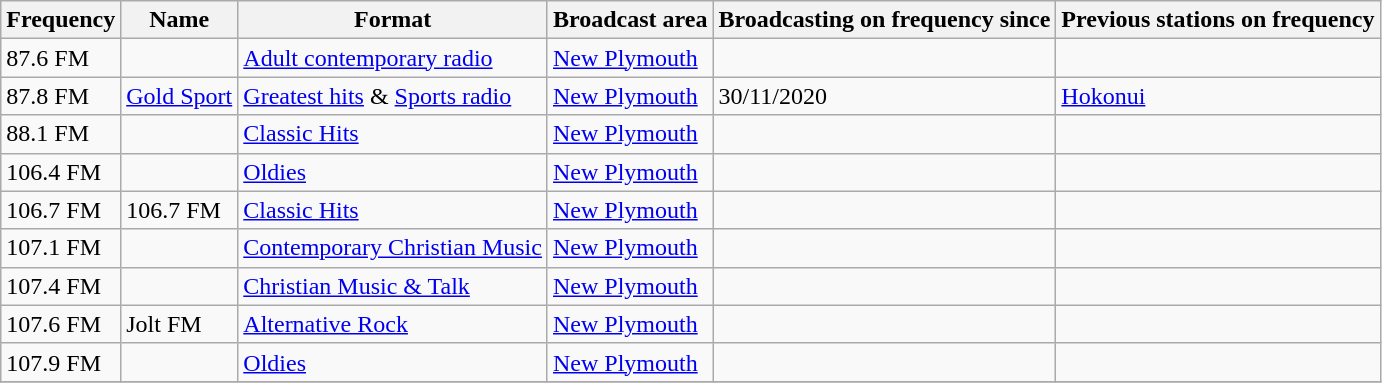<table class="wikitable sortable">
<tr>
<th scope="col">Frequency</th>
<th scope="col">Name</th>
<th scope="col">Format</th>
<th scope="col">Broadcast area</th>
<th scope="col">Broadcasting on frequency since</th>
<th scope="col" class="unsortable">Previous stations on frequency</th>
</tr>
<tr>
<td>87.6 FM</td>
<td></td>
<td><a href='#'>Adult contemporary radio</a></td>
<td><a href='#'>New Plymouth</a></td>
<td></td>
<td></td>
</tr>
<tr>
<td>87.8 FM</td>
<td><a href='#'>Gold Sport</a></td>
<td><a href='#'>Greatest hits</a> & <a href='#'>Sports radio</a></td>
<td><a href='#'>New Plymouth</a></td>
<td>30/11/2020</td>
<td><a href='#'>Hokonui</a></td>
</tr>
<tr>
<td>88.1 FM</td>
<td></td>
<td><a href='#'>Classic Hits</a></td>
<td><a href='#'>New Plymouth</a></td>
<td></td>
<td></td>
</tr>
<tr>
<td>106.4 FM</td>
<td></td>
<td><a href='#'>Oldies</a></td>
<td><a href='#'>New Plymouth</a></td>
<td></td>
<td></td>
</tr>
<tr>
<td>106.7 FM</td>
<td>106.7 FM</td>
<td><a href='#'>Classic Hits</a></td>
<td><a href='#'>New Plymouth</a></td>
<td></td>
<td></td>
</tr>
<tr>
<td>107.1 FM</td>
<td></td>
<td><a href='#'>Contemporary Christian Music</a></td>
<td><a href='#'>New Plymouth</a></td>
<td></td>
<td></td>
</tr>
<tr>
<td>107.4 FM</td>
<td></td>
<td><a href='#'>Christian Music & Talk</a></td>
<td><a href='#'>New Plymouth</a></td>
<td></td>
<td></td>
</tr>
<tr>
<td>107.6 FM</td>
<td>Jolt FM</td>
<td><a href='#'>Alternative Rock</a></td>
<td><a href='#'>New Plymouth</a></td>
<td></td>
<td></td>
</tr>
<tr>
<td>107.9 FM</td>
<td></td>
<td><a href='#'>Oldies</a></td>
<td><a href='#'>New Plymouth</a></td>
<td></td>
<td></td>
</tr>
<tr>
</tr>
</table>
